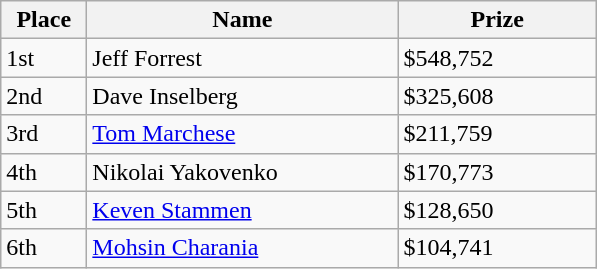<table class="wikitable">
<tr>
<th style="width:50px;">Place</th>
<th style="width:200px;">Name</th>
<th style="width:125px;">Prize</th>
</tr>
<tr>
<td>1st</td>
<td> Jeff Forrest</td>
<td>$548,752</td>
</tr>
<tr>
<td>2nd</td>
<td> Dave Inselberg</td>
<td>$325,608</td>
</tr>
<tr>
<td>3rd</td>
<td> <a href='#'>Tom Marchese</a></td>
<td>$211,759</td>
</tr>
<tr>
<td>4th</td>
<td> Nikolai Yakovenko</td>
<td>$170,773</td>
</tr>
<tr>
<td>5th</td>
<td> <a href='#'>Keven Stammen</a></td>
<td>$128,650</td>
</tr>
<tr>
<td>6th</td>
<td> <a href='#'>Mohsin Charania</a></td>
<td>$104,741</td>
</tr>
</table>
